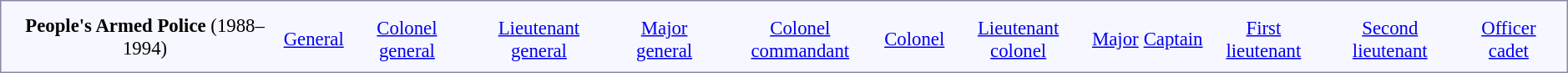<table style="border:1px solid #8888aa; background-color:#f7f8ff; padding:5px; font-size:95%; margin: 0px 12px 12px 0px;">
<tr style="text-align:center;">
<td rowspan=2><strong> People's Armed Police</strong> (1988–1994)</td>
<td colspan=2></td>
<td colspan=2></td>
<td colspan=2></td>
<td colspan=2></td>
<td colspan=2></td>
<td colspan=2></td>
<td colspan=2></td>
<td colspan=2></td>
<td colspan=2></td>
<td colspan=3></td>
<td colspan=3></td>
<td colspan=3></td>
</tr>
<tr style="text-align:center;">
<td colspan=2><a href='#'>General</a><br></td>
<td colspan=2><a href='#'>Colonel general</a><br></td>
<td colspan=2><a href='#'>Lieutenant general</a><br></td>
<td colspan=2><a href='#'>Major general</a><br></td>
<td colspan=2><a href='#'>Colonel commandant</a><br></td>
<td colspan=2><a href='#'>Colonel</a><br></td>
<td colspan=2><a href='#'>Lieutenant colonel</a><br></td>
<td colspan=2><a href='#'>Major</a><br></td>
<td colspan=2><a href='#'>Captain</a><br></td>
<td colspan=3><a href='#'>First lieutenant</a><br></td>
<td colspan=3><a href='#'>Second lieutenant</a><br></td>
<td colspan=3><a href='#'>Officer cadet</a><br></td>
</tr>
</table>
